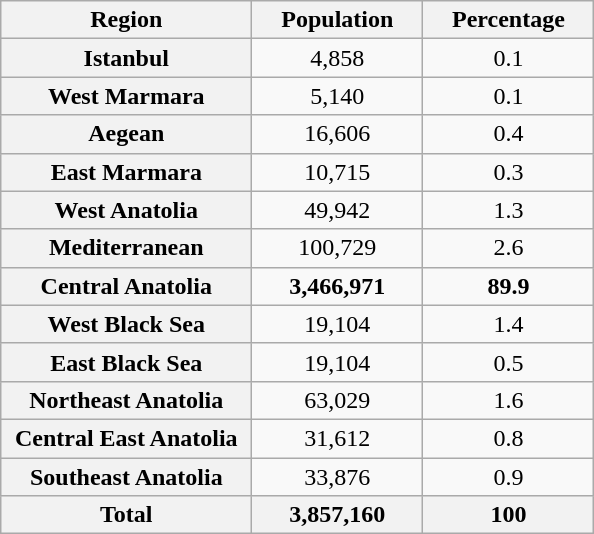<table class="wikitable">
<tr>
<th style="width:120pt;">Region</th>
<th style="width:80pt;">Population</th>
<th style="width:80pt;">Percentage</th>
</tr>
<tr>
<th style="width:120pt;">Istanbul</th>
<td style="text-align:center;">4,858</td>
<td style="text-align:center;">0.1</td>
</tr>
<tr>
<th style="width:120pt;">West Marmara</th>
<td style="text-align:center;">5,140</td>
<td style="text-align:center;">0.1</td>
</tr>
<tr>
<th style="width:120pt;">Aegean</th>
<td style="text-align:center;">16,606</td>
<td style="text-align:center;">0.4</td>
</tr>
<tr>
<th style="width:120pt;">East Marmara</th>
<td style="text-align:center;">10,715</td>
<td style="text-align:center;">0.3</td>
</tr>
<tr>
<th style="width:120pt;">West Anatolia</th>
<td style="text-align:center;">49,942</td>
<td style="text-align:center;">1.3</td>
</tr>
<tr>
<th style="width:120pt;">Mediterranean</th>
<td style="text-align:center;">100,729</td>
<td style="text-align:center;">2.6</td>
</tr>
<tr>
<th style="width:120pt;">Central Anatolia</th>
<td style="text-align:center;"><strong>3,466,971</strong></td>
<td style="text-align:center;"><strong>89.9</strong></td>
</tr>
<tr>
<th style="width:120pt;">West Black Sea</th>
<td style="text-align:center;">19,104</td>
<td style="text-align:center;">1.4</td>
</tr>
<tr>
<th style="width:120pt;">East Black Sea</th>
<td style="text-align:center;">19,104</td>
<td style="text-align:center;">0.5</td>
</tr>
<tr>
<th style="width:120pt;">Northeast Anatolia</th>
<td style="text-align:center;">63,029</td>
<td style="text-align:center;">1.6</td>
</tr>
<tr>
<th style="width:120pt;">Central East Anatolia</th>
<td style="text-align:center;">31,612</td>
<td style="text-align:center;">0.8</td>
</tr>
<tr>
<th style="width:120pt;">Southeast Anatolia</th>
<td style="text-align:center;">33,876</td>
<td style="text-align:center;">0.9</td>
</tr>
<tr>
<th style="width:120pt;">Total</th>
<th style="width:80pt;">3,857,160</th>
<th style="text-align:center;">100</th>
</tr>
</table>
